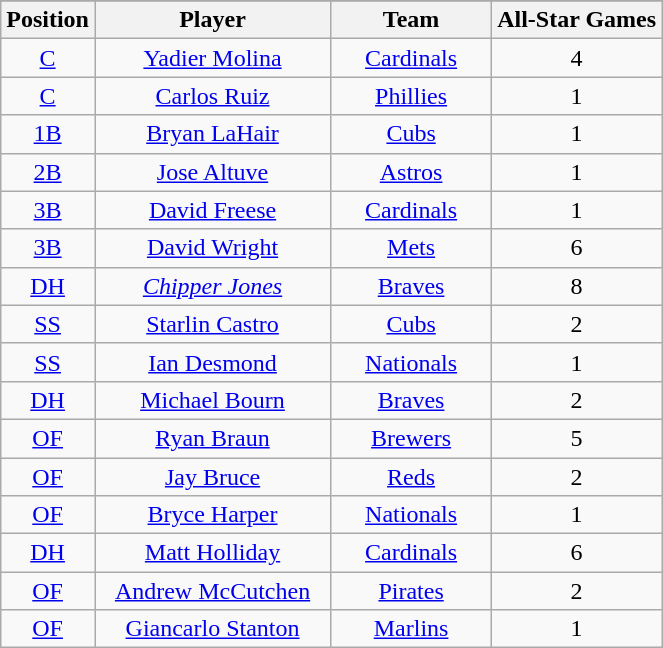<table class="wikitable" style="text-align:center;">
<tr>
</tr>
<tr>
<th>Position</th>
<th style="width:150px;">Player</th>
<th style="width:100px;">Team</th>
<th>All-Star Games</th>
</tr>
<tr>
<td><a href='#'>C</a></td>
<td><a href='#'>Yadier Molina</a></td>
<td><a href='#'>Cardinals</a></td>
<td>4</td>
</tr>
<tr>
<td><a href='#'>C</a></td>
<td><a href='#'>Carlos Ruiz</a></td>
<td><a href='#'>Phillies</a></td>
<td>1</td>
</tr>
<tr>
<td><a href='#'>1B</a></td>
<td><a href='#'>Bryan LaHair</a></td>
<td><a href='#'>Cubs</a></td>
<td>1</td>
</tr>
<tr>
<td><a href='#'>2B</a></td>
<td><a href='#'>Jose Altuve</a></td>
<td><a href='#'>Astros</a></td>
<td>1</td>
</tr>
<tr>
<td><a href='#'>3B</a></td>
<td><a href='#'>David Freese</a></td>
<td><a href='#'>Cardinals</a></td>
<td>1</td>
</tr>
<tr>
<td><a href='#'>3B</a></td>
<td><a href='#'>David Wright</a></td>
<td><a href='#'>Mets</a></td>
<td>6</td>
</tr>
<tr>
<td><a href='#'>DH</a></td>
<td><em><a href='#'>Chipper Jones</a></em></td>
<td><a href='#'>Braves</a></td>
<td>8</td>
</tr>
<tr>
<td><a href='#'>SS</a></td>
<td><a href='#'>Starlin Castro</a></td>
<td><a href='#'>Cubs</a></td>
<td>2</td>
</tr>
<tr>
<td><a href='#'>SS</a></td>
<td><a href='#'>Ian Desmond</a></td>
<td><a href='#'>Nationals</a></td>
<td>1</td>
</tr>
<tr>
<td><a href='#'>DH</a></td>
<td><a href='#'>Michael Bourn</a></td>
<td><a href='#'>Braves</a></td>
<td>2</td>
</tr>
<tr>
<td><a href='#'>OF</a></td>
<td><a href='#'>Ryan Braun</a></td>
<td><a href='#'>Brewers</a></td>
<td>5</td>
</tr>
<tr>
<td><a href='#'>OF</a></td>
<td><a href='#'>Jay Bruce</a></td>
<td><a href='#'>Reds</a></td>
<td>2</td>
</tr>
<tr>
<td><a href='#'>OF</a></td>
<td><a href='#'>Bryce Harper</a></td>
<td><a href='#'>Nationals</a></td>
<td>1</td>
</tr>
<tr>
<td><a href='#'>DH</a></td>
<td><a href='#'>Matt Holliday</a></td>
<td><a href='#'>Cardinals</a></td>
<td>6</td>
</tr>
<tr>
<td><a href='#'>OF</a></td>
<td><a href='#'>Andrew McCutchen</a></td>
<td><a href='#'>Pirates</a></td>
<td>2</td>
</tr>
<tr>
<td><a href='#'>OF</a></td>
<td><a href='#'>Giancarlo Stanton</a></td>
<td><a href='#'>Marlins</a></td>
<td>1</td>
</tr>
</table>
